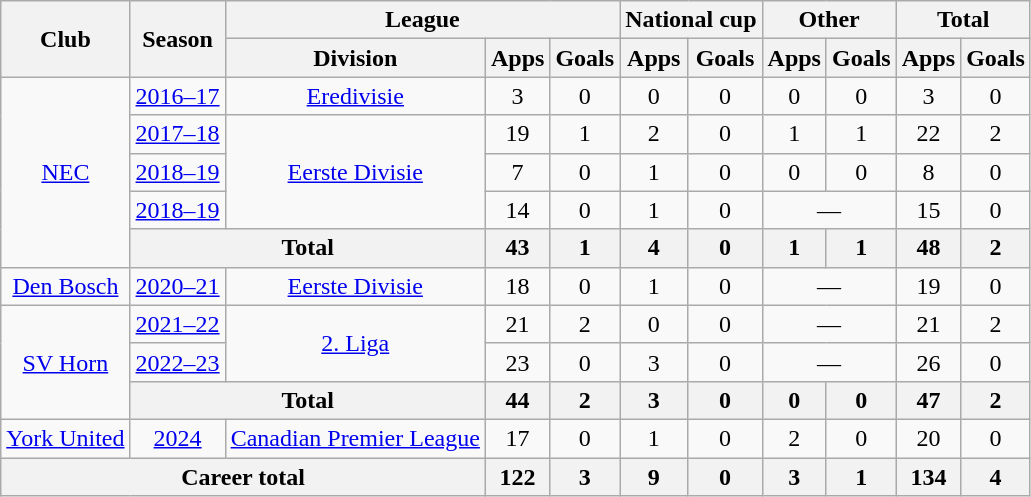<table class="wikitable" style="text-align: center">
<tr>
<th rowspan="2">Club</th>
<th rowspan="2">Season</th>
<th colspan="3">League</th>
<th colspan="2">National cup</th>
<th colspan="2">Other</th>
<th colspan="2">Total</th>
</tr>
<tr>
<th>Division</th>
<th>Apps</th>
<th>Goals</th>
<th>Apps</th>
<th>Goals</th>
<th>Apps</th>
<th>Goals</th>
<th>Apps</th>
<th>Goals</th>
</tr>
<tr>
<td rowspan="5"><a href='#'>NEC</a></td>
<td><a href='#'>2016–17</a></td>
<td><a href='#'>Eredivisie</a></td>
<td>3</td>
<td>0</td>
<td>0</td>
<td>0</td>
<td>0</td>
<td>0</td>
<td>3</td>
<td>0</td>
</tr>
<tr>
<td><a href='#'>2017–18</a></td>
<td rowspan=3><a href='#'>Eerste Divisie</a></td>
<td>19</td>
<td>1</td>
<td>2</td>
<td>0</td>
<td>1</td>
<td>1</td>
<td>22</td>
<td>2</td>
</tr>
<tr>
<td><a href='#'>2018–19</a></td>
<td>7</td>
<td>0</td>
<td>1</td>
<td>0</td>
<td>0</td>
<td>0</td>
<td>8</td>
<td>0</td>
</tr>
<tr>
<td><a href='#'>2018–19</a></td>
<td>14</td>
<td>0</td>
<td>1</td>
<td>0</td>
<td colspan="2">—</td>
<td>15</td>
<td>0</td>
</tr>
<tr>
<th colspan="2">Total</th>
<th>43</th>
<th>1</th>
<th>4</th>
<th>0</th>
<th>1</th>
<th>1</th>
<th>48</th>
<th>2</th>
</tr>
<tr>
<td><a href='#'>Den Bosch</a></td>
<td><a href='#'>2020–21</a></td>
<td><a href='#'>Eerste Divisie</a></td>
<td>18</td>
<td>0</td>
<td>1</td>
<td>0</td>
<td colspan="2">—</td>
<td>19</td>
<td>0</td>
</tr>
<tr>
<td rowspan="3"><a href='#'>SV Horn</a></td>
<td><a href='#'>2021–22</a></td>
<td rowspan=2><a href='#'>2. Liga</a></td>
<td>21</td>
<td>2</td>
<td>0</td>
<td>0</td>
<td colspan="2">—</td>
<td>21</td>
<td>2</td>
</tr>
<tr>
<td><a href='#'>2022–23</a></td>
<td>23</td>
<td>0</td>
<td>3</td>
<td>0</td>
<td colspan="2">—</td>
<td>26</td>
<td>0</td>
</tr>
<tr>
<th colspan="2">Total</th>
<th>44</th>
<th>2</th>
<th>3</th>
<th>0</th>
<th>0</th>
<th>0</th>
<th>47</th>
<th>2</th>
</tr>
<tr>
<td><a href='#'>York United</a></td>
<td><a href='#'>2024</a></td>
<td><a href='#'>Canadian Premier League</a></td>
<td>17</td>
<td>0</td>
<td>1</td>
<td>0</td>
<td>2</td>
<td>0</td>
<td>20</td>
<td>0</td>
</tr>
<tr>
<th colspan="3">Career total</th>
<th>122</th>
<th>3</th>
<th>9</th>
<th>0</th>
<th>3</th>
<th>1</th>
<th>134</th>
<th>4</th>
</tr>
</table>
